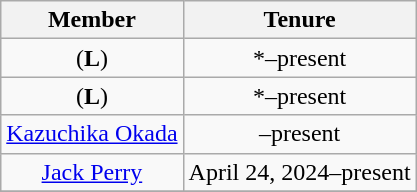<table class="wikitable sortable" style="text-align:center;">
<tr>
<th>Member</th>
<th>Tenure</th>
</tr>
<tr>
<td> (<strong>L</strong>)</td>
<td>*–present</td>
</tr>
<tr>
<td> (<strong>L</strong>)</td>
<td>*–present</td>
</tr>
<tr>
<td><a href='#'>Kazuchika Okada</a></td>
<td>–present</td>
</tr>
<tr>
<td><a href='#'>Jack Perry</a></td>
<td>April 24, 2024–present</td>
</tr>
<tr>
</tr>
</table>
